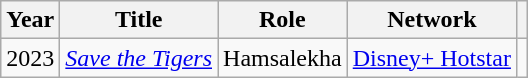<table class="wikitable sortable">
<tr>
<th>Year</th>
<th>Title</th>
<th>Role</th>
<th>Network</th>
<th class="unsortable" ></th>
</tr>
<tr>
<td>2023</td>
<td><em><a href='#'>Save the Tigers</a></em></td>
<td>Hamsalekha</td>
<td><a href='#'>Disney+ Hotstar</a></td>
<td></td>
</tr>
</table>
